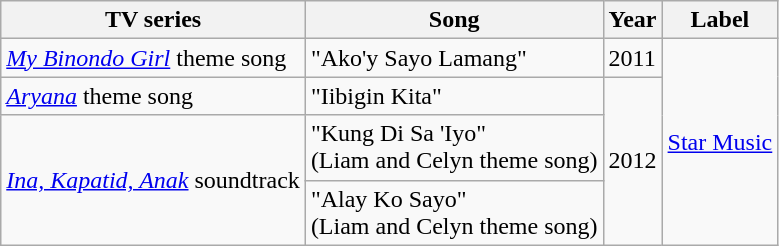<table class="wikitable">
<tr>
<th>TV series</th>
<th>Song</th>
<th>Year</th>
<th>Label</th>
</tr>
<tr>
<td><em><a href='#'>My Binondo Girl</a></em> theme song</td>
<td>"Ako'y Sayo Lamang"<br></td>
<td>2011</td>
<td rowspan=4><a href='#'>Star Music</a></td>
</tr>
<tr>
<td><em><a href='#'>Aryana</a></em> theme song</td>
<td>"Iibigin Kita"<br></td>
<td rowspan=3>2012</td>
</tr>
<tr>
<td rowspan=2><em><a href='#'>Ina, Kapatid, Anak</a></em> soundtrack</td>
<td>"Kung Di Sa 'Iyo"<br> (Liam and Celyn theme song)</td>
</tr>
<tr>
<td>"Alay Ko Sayo"<br> (Liam and Celyn theme song)</td>
</tr>
</table>
